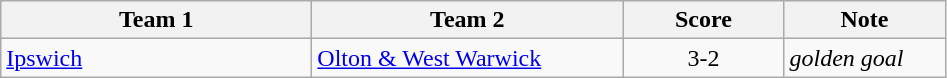<table class="wikitable" style="font-size: 100%">
<tr>
<th width=200>Team 1</th>
<th width=200>Team 2</th>
<th width=100>Score</th>
<th width=100>Note</th>
</tr>
<tr>
<td><a href='#'>Ipswich</a></td>
<td><a href='#'>Olton & West Warwick</a></td>
<td align=center>3-2</td>
<td><em>golden goal</em></td>
</tr>
</table>
